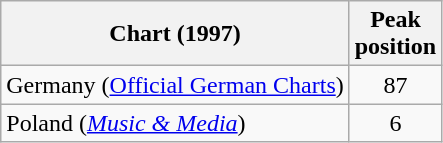<table class="wikitable sortable">
<tr>
<th>Chart (1997)</th>
<th>Peak<br>position</th>
</tr>
<tr>
<td>Germany (<a href='#'>Official German Charts</a>)</td>
<td align="center">87</td>
</tr>
<tr>
<td>Poland (<em><a href='#'>Music & Media</a></em>)</td>
<td align="center">6</td>
</tr>
</table>
